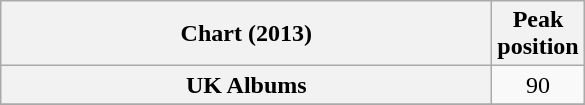<table class="wikitable plainrowheaders sortable" style="text-align:center;">
<tr>
<th scope="col" style="width:20em;">Chart (2013)</th>
<th scope="col">Peak<br>position</th>
</tr>
<tr>
<th scope="row">UK Albums </th>
<td>90</td>
</tr>
<tr>
</tr>
</table>
